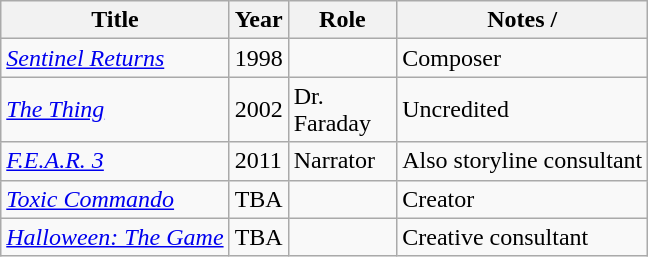<table class="wikitable">
<tr>
<th>Title</th>
<th>Year</th>
<th width="65">Role</th>
<th>Notes / </th>
</tr>
<tr>
<td><em><a href='#'>Sentinel Returns</a></em></td>
<td>1998</td>
<td></td>
<td>Composer</td>
</tr>
<tr>
<td><em><a href='#'>The Thing</a></em></td>
<td>2002</td>
<td>Dr. Faraday</td>
<td>Uncredited</td>
</tr>
<tr>
<td><em><a href='#'>F.E.A.R. 3</a></em></td>
<td>2011</td>
<td>Narrator</td>
<td>Also storyline consultant</td>
</tr>
<tr>
<td><em><a href='#'>Toxic Commando</a></em></td>
<td>TBA</td>
<td></td>
<td>Creator</td>
</tr>
<tr>
<td><em><a href='#'>Halloween: The Game</a></em></td>
<td>TBA</td>
<td></td>
<td>Creative consultant</td>
</tr>
</table>
